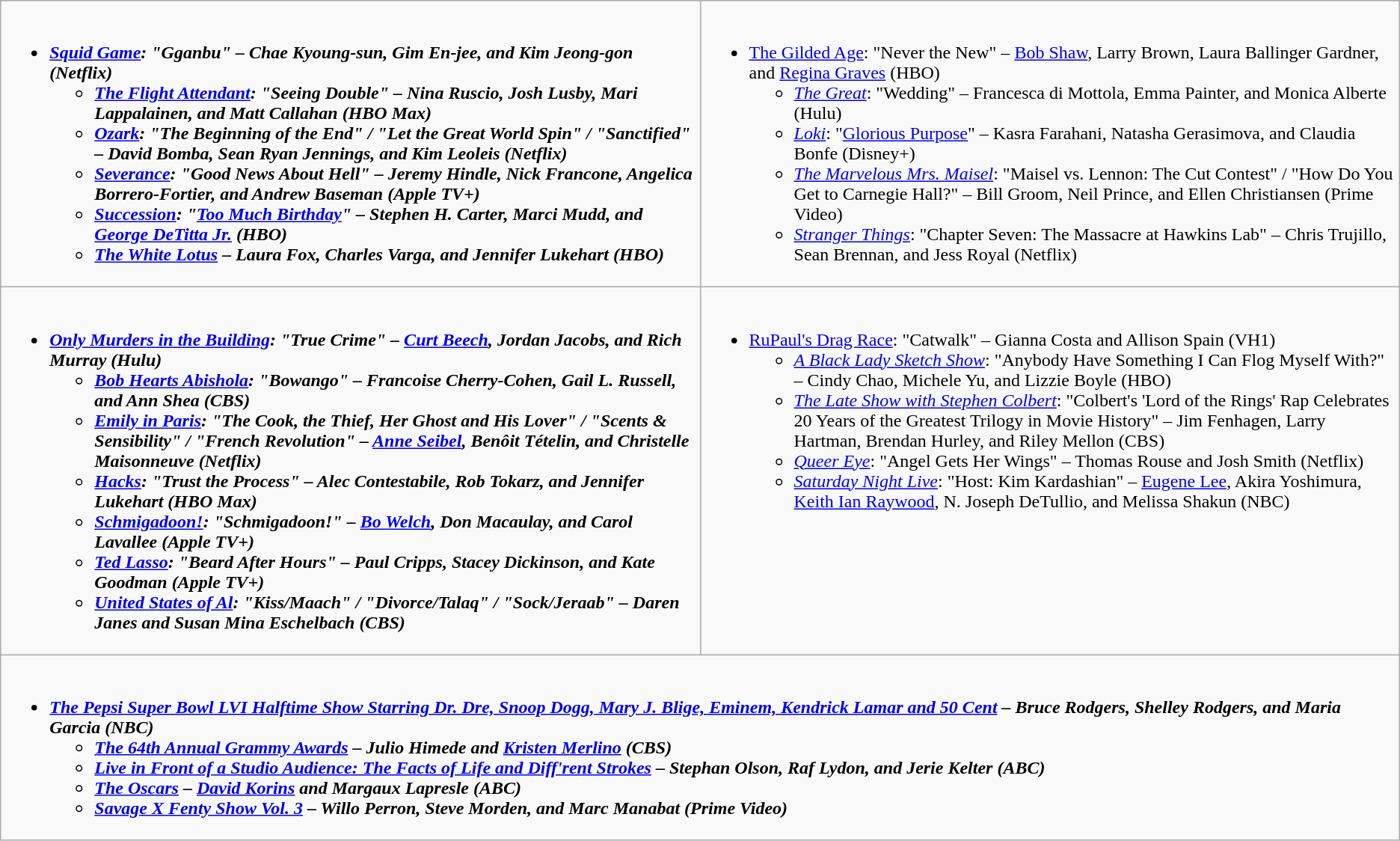<table class="wikitable">
<tr>
<td style="vertical-align:top;" width="50%"><br><ul><li><strong><em><a href='#'>Squid Game</a><em>: "Gganbu" – Chae Kyoung-sun, Gim En-jee, and Kim Jeong-gon (Netflix)<strong><ul><li></em><a href='#'>The Flight Attendant</a><em>: "Seeing Double" – Nina Ruscio, Josh Lusby, Mari Lappalainen, and Matt Callahan (HBO Max)</li><li></em><a href='#'>Ozark</a><em>: "The Beginning of the End" / "Let the Great World Spin" / "Sanctified" – David Bomba, Sean Ryan Jennings, and Kim Leoleis (Netflix)</li><li></em><a href='#'>Severance</a><em>: "Good News About Hell" – Jeremy Hindle, Nick Francone, Angelica Borrero-Fortier, and Andrew Baseman (Apple TV+)</li><li></em><a href='#'>Succession</a><em>: "<a href='#'>Too Much Birthday</a>" – Stephen H. Carter, Marci Mudd, and <a href='#'>George DeTitta Jr.</a> (HBO)</li><li></em><a href='#'>The White Lotus</a><em> – Laura Fox, Charles Varga, and Jennifer Lukehart (HBO)</li></ul></li></ul></td>
<td style="vertical-align:top;" width="50%"><br><ul><li></em></strong><a href='#'>The Gilded Age</a></em>: "Never the New" – <a href='#'>Bob Shaw</a>, Larry Brown, Laura Ballinger Gardner, and <a href='#'>Regina Graves</a> (HBO)</strong><ul><li><em><a href='#'>The Great</a></em>: "Wedding" – Francesca di Mottola, Emma Painter, and Monica Alberte (Hulu)</li><li><em><a href='#'>Loki</a></em>: "<a href='#'>Glorious Purpose</a>" – Kasra Farahani, Natasha Gerasimova, and Claudia Bonfe (Disney+)</li><li><em><a href='#'>The Marvelous Mrs. Maisel</a></em>: "Maisel vs. Lennon: The Cut Contest" / "How Do You Get to Carnegie Hall?" – Bill Groom, Neil Prince, and Ellen Christiansen (Prime Video)</li><li><em><a href='#'>Stranger Things</a></em>: "Chapter Seven: The Massacre at Hawkins Lab" – Chris Trujillo, Sean Brennan, and Jess Royal (Netflix)</li></ul></li></ul></td>
</tr>
<tr>
<td style="vertical-align:top;" width="50%"><br><ul><li><strong><em><a href='#'>Only Murders in the Building</a><em>: "True Crime" – <a href='#'>Curt Beech</a>, Jordan Jacobs, and Rich Murray (Hulu)<strong><ul><li></em><a href='#'>Bob Hearts Abishola</a><em>: "Bowango" – Francoise Cherry-Cohen, Gail L. Russell, and Ann Shea (CBS)</li><li></em><a href='#'>Emily in Paris</a><em>: "The Cook, the Thief, Her Ghost and His Lover" / "Scents & Sensibility" / "French Revolution" – <a href='#'>Anne Seibel</a>, Benôit Tételin, and Christelle Maisonneuve (Netflix)</li><li></em><a href='#'>Hacks</a><em>: "Trust the Process" – Alec Contestabile, Rob Tokarz, and Jennifer Lukehart (HBO Max)</li><li></em><a href='#'>Schmigadoon!</a><em>: "Schmigadoon!" – <a href='#'>Bo Welch</a>, Don Macaulay, and Carol Lavallee (Apple TV+)</li><li></em><a href='#'>Ted Lasso</a><em>: "Beard After Hours" – Paul Cripps, Stacey Dickinson, and Kate Goodman (Apple TV+)</li><li></em><a href='#'>United States of Al</a><em>: "Kiss/Maach" / "Divorce/Talaq" / "Sock/Jeraab" – Daren Janes and Susan Mina Eschelbach (CBS)</li></ul></li></ul></td>
<td style="vertical-align:top;" width="50%"><br><ul><li></em></strong><a href='#'>RuPaul's Drag Race</a></em>: "Catwalk" – Gianna Costa and Allison Spain (VH1)</strong><ul><li><em><a href='#'>A Black Lady Sketch Show</a></em>: "Anybody Have Something I Can Flog Myself With?" – Cindy Chao, Michele Yu, and Lizzie Boyle (HBO)</li><li><em><a href='#'>The Late Show with Stephen Colbert</a></em>: "Colbert's 'Lord of the Rings' Rap Celebrates 20 Years of the Greatest Trilogy in Movie History" – Jim Fenhagen, Larry Hartman, Brendan Hurley, and Riley Mellon (CBS)</li><li><em><a href='#'>Queer Eye</a></em>: "Angel Gets Her Wings" – Thomas Rouse and Josh Smith (Netflix)</li><li><em><a href='#'>Saturday Night Live</a></em>: "Host: Kim Kardashian" – <a href='#'>Eugene Lee</a>, Akira Yoshimura, <a href='#'>Keith Ian Raywood</a>, N. Joseph DeTullio, and Melissa Shakun (NBC)</li></ul></li></ul></td>
</tr>
<tr>
<td style="vertical-align:top;" width="50%" colspan="2"><br><ul><li><strong><em><a href='#'>The Pepsi Super Bowl LVI Halftime Show Starring Dr. Dre, Snoop Dogg, Mary J. Blige, Eminem, Kendrick Lamar and 50 Cent</a><em> – Bruce Rodgers, Shelley Rodgers, and Maria Garcia (NBC)<strong><ul><li></em><a href='#'>The 64th Annual Grammy Awards</a><em> – Julio Himede and <a href='#'>Kristen Merlino</a> (CBS)</li><li></em><a href='#'>Live in Front of a Studio Audience: The Facts of Life and Diff'rent Strokes</a><em> – Stephan Olson, Raf Lydon, and Jerie Kelter (ABC)</li><li></em><a href='#'>The Oscars</a><em> – <a href='#'>David Korins</a> and Margaux Lapresle (ABC)</li><li></em><a href='#'>Savage X Fenty Show Vol. 3</a><em> – Willo Perron, Steve Morden, and Marc Manabat (Prime Video)</li></ul></li></ul></td>
</tr>
</table>
